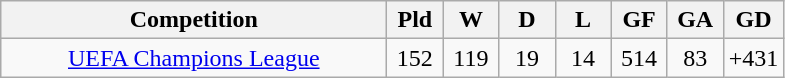<table class="wikitable" style="text-align: center;">
<tr>
<th width="250">Competition</th>
<th width="30">Pld</th>
<th width="30">W</th>
<th width="30">D</th>
<th width="30">L</th>
<th width="30">GF</th>
<th width="30">GA</th>
<th width="30">GD</th>
</tr>
<tr>
<td><a href='#'>UEFA Champions League</a></td>
<td>152</td>
<td>119</td>
<td>19</td>
<td>14</td>
<td>514</td>
<td>83</td>
<td>+431</td>
</tr>
</table>
